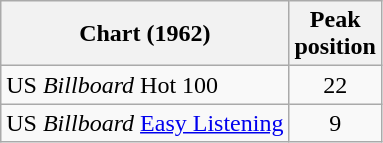<table class="wikitable sortable">
<tr>
<th>Chart (1962)</th>
<th>Peak<br>position</th>
</tr>
<tr>
<td>US <em>Billboard</em> Hot 100</td>
<td align="center">22</td>
</tr>
<tr>
<td>US <em>Billboard</em> <a href='#'>Easy Listening</a></td>
<td align="center">9</td>
</tr>
</table>
